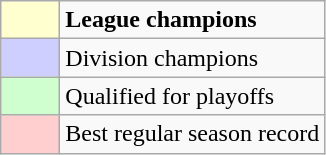<table class="wikitable">
<tr>
<td style="background:#FFFFCF; width:2em"></td>
<td><strong>League champions</strong></td>
</tr>
<tr>
<td style="background:#CFCFFF; width:2em"></td>
<td>Division champions</td>
</tr>
<tr>
<td style="background:#CFFFCF; width:2em"></td>
<td>Qualified for playoffs</td>
</tr>
<tr>
<td style="background:#FFCFCF; width:2em"></td>
<td>Best regular season record</td>
</tr>
</table>
